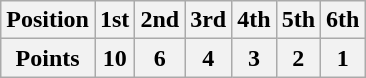<table class="wikitable">
<tr>
<th>Position</th>
<th>1st</th>
<th>2nd</th>
<th>3rd</th>
<th>4th</th>
<th>5th</th>
<th>6th</th>
</tr>
<tr>
<th>Points</th>
<th>10</th>
<th>6</th>
<th>4</th>
<th>3</th>
<th>2</th>
<th>1</th>
</tr>
</table>
